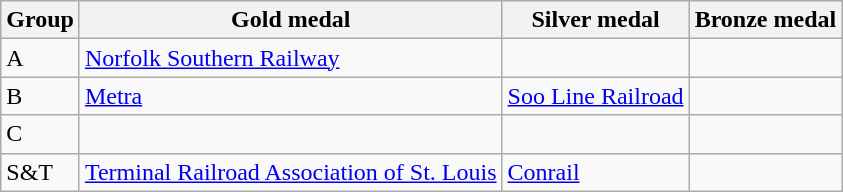<table class="wikitable">
<tr>
<th>Group</th>
<th>Gold medal</th>
<th>Silver medal</th>
<th>Bronze medal</th>
</tr>
<tr>
<td>A</td>
<td><a href='#'>Norfolk Southern Railway</a></td>
<td> </td>
<td> </td>
</tr>
<tr>
<td>B</td>
<td><a href='#'>Metra</a></td>
<td><a href='#'>Soo Line Railroad</a></td>
<td> </td>
</tr>
<tr>
<td>C</td>
<td> </td>
<td> </td>
<td> </td>
</tr>
<tr>
<td>S&T</td>
<td><a href='#'>Terminal Railroad Association of St. Louis</a></td>
<td><a href='#'>Conrail</a></td>
<td> </td>
</tr>
</table>
